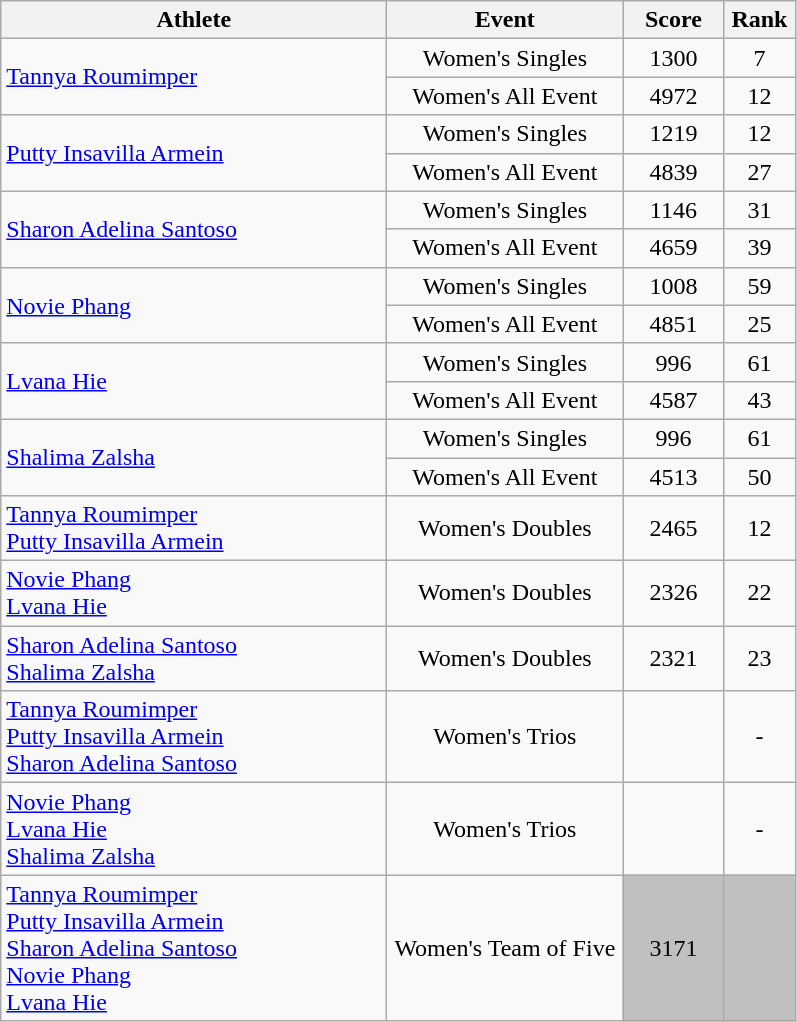<table class=wikitable style="text-align:center">
<tr>
<th width=250>Athlete</th>
<th width=150>Event</th>
<th width=60>Score</th>
<th width=40>Rank</th>
</tr>
<tr>
<td rowspan="2" align="left"><a href='#'>Tannya Roumimper</a></td>
<td>Women's Singles</td>
<td>1300</td>
<td>7</td>
</tr>
<tr>
<td>Women's All Event</td>
<td>4972</td>
<td>12</td>
</tr>
<tr>
<td rowspan="2" align="left"><a href='#'>Putty Insavilla Armein</a></td>
<td>Women's Singles</td>
<td>1219</td>
<td>12</td>
</tr>
<tr>
<td>Women's All Event</td>
<td>4839</td>
<td>27</td>
</tr>
<tr>
<td rowspan="2" align="left"><a href='#'>Sharon Adelina Santoso</a></td>
<td>Women's Singles</td>
<td>1146</td>
<td>31</td>
</tr>
<tr>
<td>Women's All Event</td>
<td>4659</td>
<td>39</td>
</tr>
<tr>
<td rowspan="2" align="left"><a href='#'>Novie Phang</a></td>
<td>Women's Singles</td>
<td>1008</td>
<td>59</td>
</tr>
<tr>
<td>Women's All Event</td>
<td>4851</td>
<td>25</td>
</tr>
<tr>
<td rowspan="2" align="left"><a href='#'>Lvana Hie</a></td>
<td>Women's Singles</td>
<td>996</td>
<td>61</td>
</tr>
<tr>
<td>Women's All Event</td>
<td>4587</td>
<td>43</td>
</tr>
<tr>
<td rowspan="2" align="left"><a href='#'>Shalima Zalsha</a></td>
<td>Women's Singles</td>
<td>996</td>
<td>61</td>
</tr>
<tr>
<td>Women's All Event</td>
<td>4513</td>
<td>50</td>
</tr>
<tr>
<td align="left"><a href='#'>Tannya Roumimper</a> <br> <a href='#'>Putty Insavilla Armein</a></td>
<td>Women's Doubles</td>
<td>2465</td>
<td>12</td>
</tr>
<tr>
<td align="left"><a href='#'>Novie Phang</a> <br> <a href='#'>Lvana Hie</a></td>
<td>Women's Doubles</td>
<td>2326</td>
<td>22</td>
</tr>
<tr>
<td align="left"><a href='#'>Sharon Adelina Santoso</a> <br> <a href='#'>Shalima Zalsha</a></td>
<td>Women's Doubles</td>
<td>2321</td>
<td>23</td>
</tr>
<tr>
<td align="left"><a href='#'>Tannya Roumimper</a> <br> <a href='#'>Putty Insavilla Armein</a> <br> <a href='#'>Sharon Adelina Santoso</a></td>
<td>Women's Trios</td>
<td></td>
<td>-</td>
</tr>
<tr>
<td align="left"><a href='#'>Novie Phang</a> <br> <a href='#'>Lvana Hie</a> <br> <a href='#'>Shalima Zalsha</a></td>
<td>Women's Trios</td>
<td></td>
<td>-</td>
</tr>
<tr>
<td align="left"><a href='#'>Tannya Roumimper</a> <br> <a href='#'>Putty Insavilla Armein</a> <br> <a href='#'>Sharon Adelina Santoso</a> <br> <a href='#'>Novie Phang</a> <br> <a href='#'>Lvana Hie</a></td>
<td>Women's Team of Five</td>
<td bgcolor="silver">3171</td>
<td bgcolor="silver"></td>
</tr>
</table>
